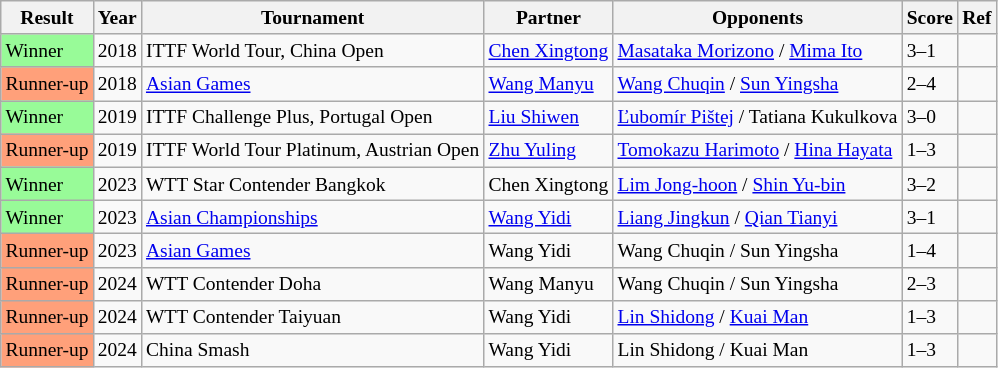<table class="wikitable sortable" style="font-size:small;">
<tr>
<th>Result</th>
<th class="unsortable">Year</th>
<th>Tournament</th>
<th>Partner</th>
<th>Opponents</th>
<th>Score</th>
<th class="unsortable">Ref</th>
</tr>
<tr>
<td style="background: #98fb98;">Winner</td>
<td>2018</td>
<td>ITTF World Tour, China Open</td>
<td><a href='#'>Chen Xingtong</a></td>
<td> <a href='#'>Masataka Morizono</a> / <a href='#'>Mima Ito</a></td>
<td>3–1</td>
<td></td>
</tr>
<tr>
<td style="background: #ffa07a;">Runner-up</td>
<td>2018</td>
<td><a href='#'>Asian Games</a></td>
<td><a href='#'>Wang Manyu</a></td>
<td> <a href='#'>Wang Chuqin</a> / <a href='#'>Sun Yingsha</a></td>
<td>2–4</td>
<td></td>
</tr>
<tr>
<td style="background: #98fb98;">Winner</td>
<td>2019</td>
<td>ITTF Challenge Plus, Portugal Open</td>
<td><a href='#'>Liu Shiwen</a></td>
<td> <a href='#'>Ľubomír Pištej</a> / Tatiana Kukulkova</td>
<td>3–0</td>
<td></td>
</tr>
<tr>
<td style="background: #ffa07a;">Runner-up</td>
<td>2019</td>
<td>ITTF World Tour Platinum, Austrian Open</td>
<td><a href='#'>Zhu Yuling</a></td>
<td> <a href='#'>Tomokazu Harimoto</a> / <a href='#'>Hina Hayata</a></td>
<td>1–3</td>
<td></td>
</tr>
<tr>
<td style="background: #98fb98;">Winner</td>
<td>2023</td>
<td>WTT Star Contender Bangkok</td>
<td>Chen Xingtong</td>
<td> <a href='#'>Lim Jong-hoon</a> / <a href='#'>Shin Yu-bin</a></td>
<td>3–2</td>
<td></td>
</tr>
<tr>
<td style="background: #98fb98;">Winner</td>
<td>2023</td>
<td><a href='#'>Asian Championships</a></td>
<td><a href='#'>Wang Yidi</a></td>
<td> <a href='#'>Liang Jingkun</a> / <a href='#'>Qian Tianyi</a></td>
<td>3–1</td>
<td></td>
</tr>
<tr>
<td style="background: #ffa07a;">Runner-up</td>
<td>2023</td>
<td><a href='#'>Asian Games</a></td>
<td>Wang Yidi</td>
<td> Wang Chuqin / Sun Yingsha</td>
<td>1–4</td>
<td></td>
</tr>
<tr>
<td style="background: #ffa07a;">Runner-up</td>
<td>2024</td>
<td>WTT Contender Doha</td>
<td>Wang Manyu</td>
<td> Wang Chuqin / Sun Yingsha</td>
<td>2–3</td>
<td></td>
</tr>
<tr>
<td style="background: #ffa07a;">Runner-up</td>
<td>2024</td>
<td>WTT Contender Taiyuan</td>
<td>Wang Yidi</td>
<td> <a href='#'>Lin Shidong</a> / <a href='#'>Kuai Man</a></td>
<td>1–3</td>
<td></td>
</tr>
<tr>
<td style="background: #ffa07a;">Runner-up</td>
<td>2024</td>
<td>China Smash</td>
<td>Wang Yidi</td>
<td> Lin Shidong / Kuai Man</td>
<td>1–3</td>
<td></td>
</tr>
</table>
